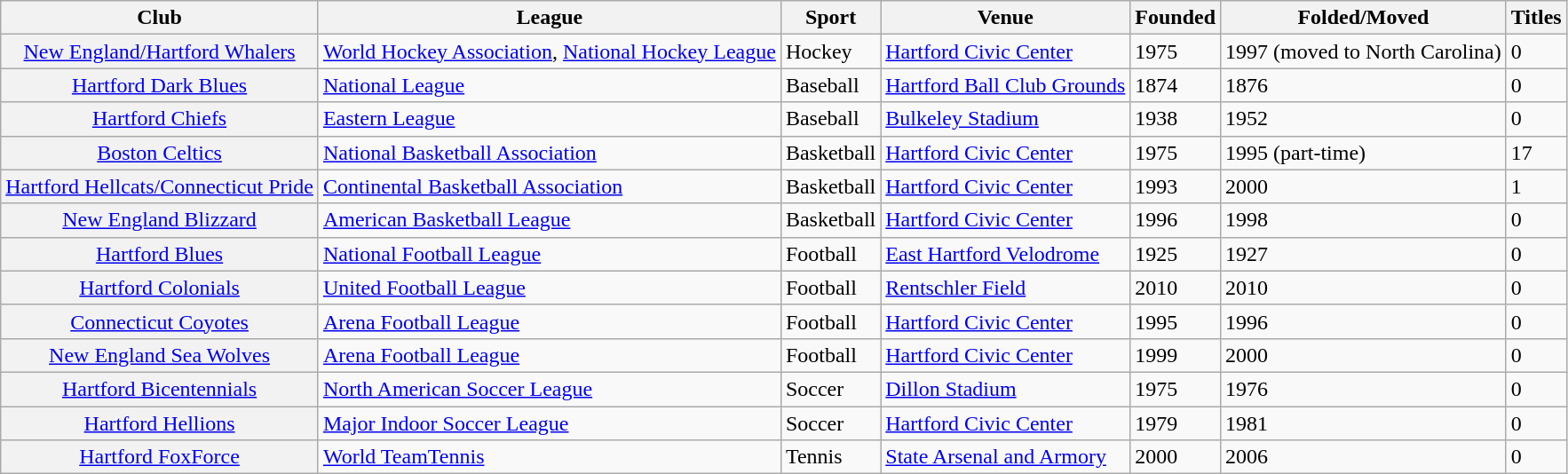<table class="wikitable">
<tr>
<th scope="col">Club</th>
<th scope="col">League</th>
<th scope="col">Sport</th>
<th scope="col">Venue</th>
<th scope="col">Founded</th>
<th scope="col">Folded/Moved</th>
<th scope="col">Titles</th>
</tr>
<tr>
<th scope="row" style="font-weight: normal;"><a href='#'>New England/Hartford Whalers</a></th>
<td><a href='#'>World Hockey Association</a>, <a href='#'>National Hockey League</a></td>
<td>Hockey</td>
<td><a href='#'>Hartford Civic Center</a></td>
<td>1975</td>
<td>1997 (moved to North Carolina)</td>
<td>0</td>
</tr>
<tr>
<th scope="row" style="font-weight: normal;"><a href='#'>Hartford Dark Blues</a></th>
<td><a href='#'>National League</a></td>
<td>Baseball</td>
<td><a href='#'>Hartford Ball Club Grounds</a></td>
<td>1874</td>
<td>1876</td>
<td>0</td>
</tr>
<tr>
<th scope="row" style="font-weight: normal;"><a href='#'>Hartford Chiefs</a></th>
<td><a href='#'>Eastern League</a></td>
<td>Baseball</td>
<td><a href='#'>Bulkeley Stadium</a></td>
<td>1938</td>
<td>1952</td>
<td>0</td>
</tr>
<tr>
<th scope="row" style="font-weight: normal;"><a href='#'>Boston Celtics</a></th>
<td><a href='#'>National Basketball Association</a></td>
<td>Basketball</td>
<td><a href='#'>Hartford Civic Center</a></td>
<td>1975</td>
<td>1995 (part-time)</td>
<td>17</td>
</tr>
<tr>
<th scope="row" style="font-weight: normal;"><a href='#'>Hartford Hellcats/Connecticut Pride</a></th>
<td><a href='#'>Continental Basketball Association</a></td>
<td>Basketball</td>
<td><a href='#'>Hartford Civic Center</a></td>
<td>1993</td>
<td>2000</td>
<td>1</td>
</tr>
<tr>
<th scope="row" style="font-weight: normal;"><a href='#'>New England Blizzard</a></th>
<td><a href='#'>American Basketball League</a></td>
<td>Basketball</td>
<td><a href='#'>Hartford Civic Center</a></td>
<td>1996</td>
<td>1998</td>
<td>0</td>
</tr>
<tr>
<th scope="row" style="font-weight: normal;"><a href='#'>Hartford Blues</a></th>
<td><a href='#'>National Football League</a></td>
<td>Football</td>
<td><a href='#'>East Hartford Velodrome</a></td>
<td>1925</td>
<td>1927</td>
<td>0</td>
</tr>
<tr>
<th scope="row" style="font-weight: normal;"><a href='#'>Hartford Colonials</a></th>
<td><a href='#'>United Football League</a></td>
<td>Football</td>
<td><a href='#'>Rentschler Field</a></td>
<td>2010</td>
<td>2010</td>
<td>0</td>
</tr>
<tr>
<th scope="row" style="font-weight: normal;"><a href='#'>Connecticut Coyotes</a></th>
<td><a href='#'>Arena Football League</a></td>
<td>Football</td>
<td><a href='#'>Hartford Civic Center</a></td>
<td>1995</td>
<td>1996</td>
<td>0</td>
</tr>
<tr>
<th scope="row" style="font-weight: normal;"><a href='#'>New England Sea Wolves</a></th>
<td><a href='#'>Arena Football League</a></td>
<td>Football</td>
<td><a href='#'>Hartford Civic Center</a></td>
<td>1999</td>
<td>2000</td>
<td>0</td>
</tr>
<tr>
<th scope="row" style="font-weight: normal;"><a href='#'>Hartford Bicentennials</a></th>
<td><a href='#'>North American Soccer League</a></td>
<td>Soccer</td>
<td><a href='#'>Dillon Stadium</a></td>
<td>1975</td>
<td>1976</td>
<td>0</td>
</tr>
<tr>
<th scope="row" style="font-weight: normal;"><a href='#'>Hartford Hellions</a></th>
<td><a href='#'>Major Indoor Soccer League</a></td>
<td>Soccer</td>
<td><a href='#'>Hartford Civic Center</a></td>
<td>1979</td>
<td>1981</td>
<td>0</td>
</tr>
<tr>
<th scope="row" style="font-weight: normal;"><a href='#'>Hartford FoxForce</a></th>
<td><a href='#'>World TeamTennis</a></td>
<td>Tennis</td>
<td><a href='#'>State Arsenal and Armory</a></td>
<td>2000</td>
<td>2006</td>
<td>0</td>
</tr>
</table>
